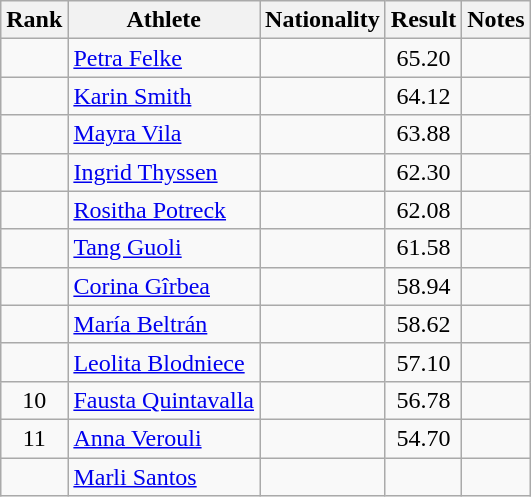<table class="wikitable sortable" style="text-align:center">
<tr>
<th>Rank</th>
<th>Athlete</th>
<th>Nationality</th>
<th>Result</th>
<th>Notes</th>
</tr>
<tr>
<td></td>
<td align=left><a href='#'>Petra Felke</a></td>
<td align=left></td>
<td>65.20</td>
<td></td>
</tr>
<tr>
<td></td>
<td align=left><a href='#'>Karin Smith</a></td>
<td align=left></td>
<td>64.12</td>
<td></td>
</tr>
<tr>
<td></td>
<td align=left><a href='#'>Mayra Vila</a></td>
<td align=left></td>
<td>63.88</td>
<td></td>
</tr>
<tr>
<td></td>
<td align=left><a href='#'>Ingrid Thyssen</a></td>
<td align=left></td>
<td>62.30</td>
<td></td>
</tr>
<tr>
<td></td>
<td align=left><a href='#'>Rositha Potreck</a></td>
<td align=left></td>
<td>62.08</td>
<td></td>
</tr>
<tr>
<td></td>
<td align=left><a href='#'>Tang Guoli</a></td>
<td align=left></td>
<td>61.58</td>
<td></td>
</tr>
<tr>
<td></td>
<td align=left><a href='#'>Corina Gîrbea</a></td>
<td align=left></td>
<td>58.94</td>
<td></td>
</tr>
<tr>
<td></td>
<td align=left><a href='#'>María Beltrán</a></td>
<td align=left></td>
<td>58.62</td>
<td></td>
</tr>
<tr>
<td></td>
<td align=left><a href='#'>Leolita Blodniece</a></td>
<td align=left></td>
<td>57.10</td>
<td></td>
</tr>
<tr>
<td>10</td>
<td align=left><a href='#'>Fausta Quintavalla</a></td>
<td align=left></td>
<td>56.78</td>
<td></td>
</tr>
<tr>
<td>11</td>
<td align=left><a href='#'>Anna Verouli</a></td>
<td align=left></td>
<td>54.70</td>
<td></td>
</tr>
<tr>
<td></td>
<td align=left><a href='#'>Marli Santos</a></td>
<td align=left></td>
<td></td>
<td></td>
</tr>
</table>
